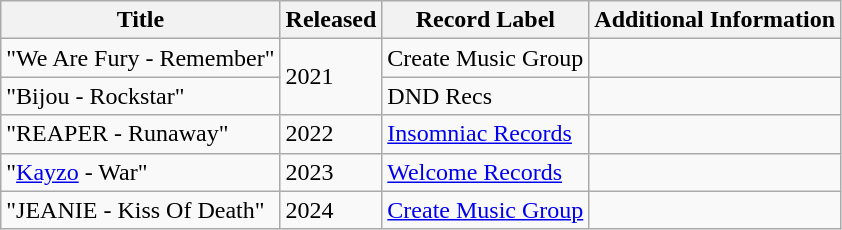<table class="wikitable">
<tr>
<th>Title</th>
<th>Released</th>
<th>Record Label</th>
<th>Additional Information</th>
</tr>
<tr>
<td>"We Are Fury - Remember"</td>
<td rowspan="2">2021</td>
<td>Create Music Group</td>
<td></td>
</tr>
<tr>
<td>"Bijou - Rockstar"</td>
<td>DND Recs</td>
<td></td>
</tr>
<tr>
<td>"REAPER - Runaway"</td>
<td>2022</td>
<td><a href='#'>Insomniac Records</a></td>
<td></td>
</tr>
<tr>
<td>"<a href='#'>Kayzo</a> - War"</td>
<td>2023</td>
<td><a href='#'>Welcome Records</a></td>
<td></td>
</tr>
<tr>
<td>"JEANIE - Kiss Of Death"</td>
<td>2024</td>
<td><a href='#'>Create Music Group</a></td>
<td></td>
</tr>
</table>
